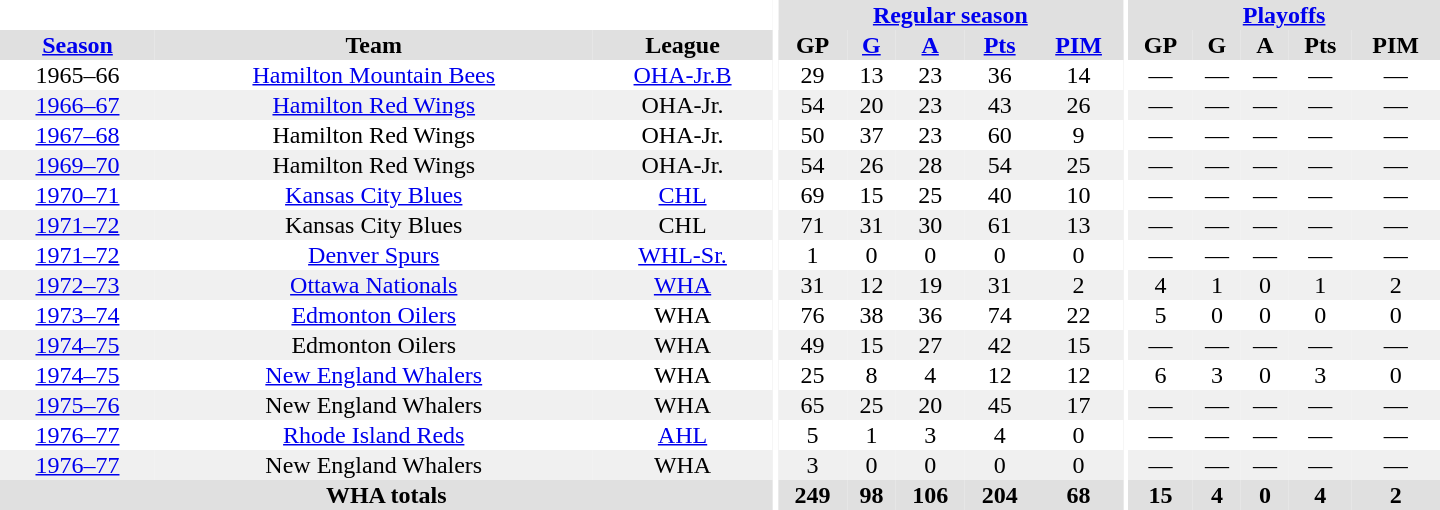<table border="0" cellpadding="1" cellspacing="0" style="text-align:center; width:60em">
<tr bgcolor="#e0e0e0">
<th colspan="3" bgcolor="#ffffff"></th>
<th rowspan="99" bgcolor="#ffffff"></th>
<th colspan="5"><a href='#'>Regular season</a></th>
<th rowspan="99" bgcolor="#ffffff"></th>
<th colspan="5"><a href='#'>Playoffs</a></th>
</tr>
<tr bgcolor="#e0e0e0">
<th><a href='#'>Season</a></th>
<th>Team</th>
<th>League</th>
<th>GP</th>
<th><a href='#'>G</a></th>
<th><a href='#'>A</a></th>
<th><a href='#'>Pts</a></th>
<th><a href='#'>PIM</a></th>
<th>GP</th>
<th>G</th>
<th>A</th>
<th>Pts</th>
<th>PIM</th>
</tr>
<tr>
<td>1965–66</td>
<td><a href='#'>Hamilton Mountain Bees</a></td>
<td><a href='#'>OHA-Jr.B</a></td>
<td>29</td>
<td>13</td>
<td>23</td>
<td>36</td>
<td>14</td>
<td>—</td>
<td>—</td>
<td>—</td>
<td>—</td>
<td>—</td>
</tr>
<tr bgcolor="#f0f0f0">
<td><a href='#'>1966–67</a></td>
<td><a href='#'>Hamilton Red Wings</a></td>
<td>OHA-Jr.</td>
<td>54</td>
<td>20</td>
<td>23</td>
<td>43</td>
<td>26</td>
<td>—</td>
<td>—</td>
<td>—</td>
<td>—</td>
<td>—</td>
</tr>
<tr>
<td><a href='#'>1967–68</a></td>
<td>Hamilton Red Wings</td>
<td>OHA-Jr.</td>
<td>50</td>
<td>37</td>
<td>23</td>
<td>60</td>
<td>9</td>
<td>—</td>
<td>—</td>
<td>—</td>
<td>—</td>
<td>—</td>
</tr>
<tr bgcolor="#f0f0f0">
<td><a href='#'>1969–70</a></td>
<td>Hamilton Red Wings</td>
<td>OHA-Jr.</td>
<td>54</td>
<td>26</td>
<td>28</td>
<td>54</td>
<td>25</td>
<td>—</td>
<td>—</td>
<td>—</td>
<td>—</td>
<td>—</td>
</tr>
<tr>
<td><a href='#'>1970–71</a></td>
<td><a href='#'>Kansas City Blues</a></td>
<td><a href='#'>CHL</a></td>
<td>69</td>
<td>15</td>
<td>25</td>
<td>40</td>
<td>10</td>
<td>—</td>
<td>—</td>
<td>—</td>
<td>—</td>
<td>—</td>
</tr>
<tr bgcolor="#f0f0f0">
<td><a href='#'>1971–72</a></td>
<td>Kansas City Blues</td>
<td>CHL</td>
<td>71</td>
<td>31</td>
<td>30</td>
<td>61</td>
<td>13</td>
<td>—</td>
<td>—</td>
<td>—</td>
<td>—</td>
<td>—</td>
</tr>
<tr>
<td><a href='#'>1971–72</a></td>
<td><a href='#'>Denver Spurs</a></td>
<td><a href='#'>WHL-Sr.</a></td>
<td>1</td>
<td>0</td>
<td>0</td>
<td>0</td>
<td>0</td>
<td>—</td>
<td>—</td>
<td>—</td>
<td>—</td>
<td>—</td>
</tr>
<tr bgcolor="#f0f0f0">
<td><a href='#'>1972–73</a></td>
<td><a href='#'>Ottawa Nationals</a></td>
<td><a href='#'>WHA</a></td>
<td>31</td>
<td>12</td>
<td>19</td>
<td>31</td>
<td>2</td>
<td>4</td>
<td>1</td>
<td>0</td>
<td>1</td>
<td>2</td>
</tr>
<tr>
<td><a href='#'>1973–74</a></td>
<td><a href='#'>Edmonton Oilers</a></td>
<td>WHA</td>
<td>76</td>
<td>38</td>
<td>36</td>
<td>74</td>
<td>22</td>
<td>5</td>
<td>0</td>
<td>0</td>
<td>0</td>
<td>0</td>
</tr>
<tr bgcolor="#f0f0f0">
<td><a href='#'>1974–75</a></td>
<td>Edmonton Oilers</td>
<td>WHA</td>
<td>49</td>
<td>15</td>
<td>27</td>
<td>42</td>
<td>15</td>
<td>—</td>
<td>—</td>
<td>—</td>
<td>—</td>
<td>—</td>
</tr>
<tr>
<td><a href='#'>1974–75</a></td>
<td><a href='#'>New England Whalers</a></td>
<td>WHA</td>
<td>25</td>
<td>8</td>
<td>4</td>
<td>12</td>
<td>12</td>
<td>6</td>
<td>3</td>
<td>0</td>
<td>3</td>
<td>0</td>
</tr>
<tr bgcolor="#f0f0f0">
<td><a href='#'>1975–76</a></td>
<td>New England Whalers</td>
<td>WHA</td>
<td>65</td>
<td>25</td>
<td>20</td>
<td>45</td>
<td>17</td>
<td>—</td>
<td>—</td>
<td>—</td>
<td>—</td>
<td>—</td>
</tr>
<tr>
<td><a href='#'>1976–77</a></td>
<td><a href='#'>Rhode Island Reds</a></td>
<td><a href='#'>AHL</a></td>
<td>5</td>
<td>1</td>
<td>3</td>
<td>4</td>
<td>0</td>
<td>—</td>
<td>—</td>
<td>—</td>
<td>—</td>
<td>—</td>
</tr>
<tr bgcolor="#f0f0f0">
<td><a href='#'>1976–77</a></td>
<td>New England Whalers</td>
<td>WHA</td>
<td>3</td>
<td>0</td>
<td>0</td>
<td>0</td>
<td>0</td>
<td>—</td>
<td>—</td>
<td>—</td>
<td>—</td>
<td>—</td>
</tr>
<tr>
</tr>
<tr ALIGN="center" bgcolor="#e0e0e0">
<th colspan="3">WHA totals</th>
<th ALIGN="center">249</th>
<th ALIGN="center">98</th>
<th ALIGN="center">106</th>
<th ALIGN="center">204</th>
<th ALIGN="center">68</th>
<th ALIGN="center">15</th>
<th ALIGN="center">4</th>
<th ALIGN="center">0</th>
<th ALIGN="center">4</th>
<th ALIGN="center">2</th>
</tr>
</table>
